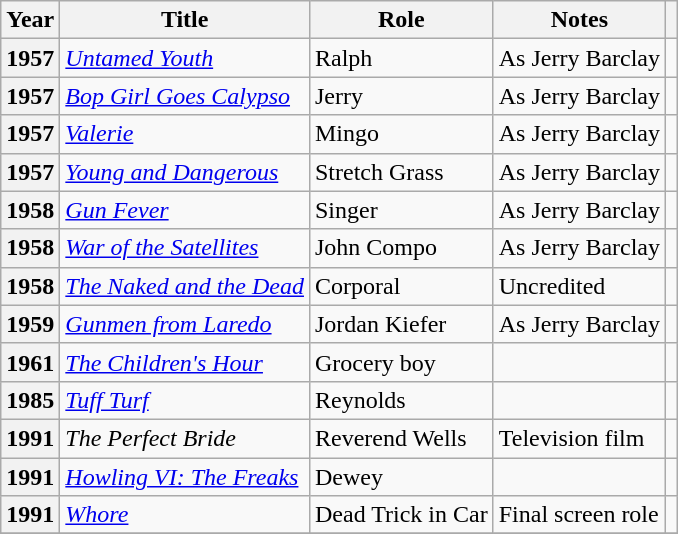<table class="wikitable plainrowheaders sortable" style="margin-right: 0;">
<tr>
<th scope="col">Year</th>
<th scope="col">Title</th>
<th scope="col">Role</th>
<th scope="col" class="unsortable">Notes</th>
<th scope="col" class="unsortable"></th>
</tr>
<tr>
<th scope="row">1957</th>
<td><em><a href='#'>Untamed Youth</a></em></td>
<td>Ralph</td>
<td>As Jerry Barclay</td>
<td style="text-align:center;"></td>
</tr>
<tr>
<th scope="row">1957</th>
<td><em><a href='#'>Bop Girl Goes Calypso</a></em></td>
<td>Jerry</td>
<td>As Jerry Barclay</td>
<td style="text-align:center;"></td>
</tr>
<tr>
<th scope="row">1957</th>
<td><em><a href='#'>Valerie</a></em></td>
<td>Mingo</td>
<td>As Jerry Barclay</td>
<td style="text-align:center;"></td>
</tr>
<tr>
<th scope="row">1957</th>
<td><em><a href='#'>Young and Dangerous</a></em></td>
<td>Stretch Grass</td>
<td>As Jerry Barclay</td>
<td style="text-align:center;"></td>
</tr>
<tr>
<th scope="row">1958</th>
<td><em><a href='#'>Gun Fever</a></em></td>
<td>Singer</td>
<td>As Jerry Barclay</td>
<td style="text-align:center;"></td>
</tr>
<tr>
<th scope="row">1958</th>
<td><em><a href='#'>War of the Satellites</a></em></td>
<td>John Compo</td>
<td>As Jerry Barclay</td>
<td style="text-align:center;"></td>
</tr>
<tr>
<th scope="row">1958</th>
<td><em><a href='#'>The Naked and the Dead</a></em></td>
<td>Corporal</td>
<td>Uncredited</td>
<td style="text-align:center;"></td>
</tr>
<tr>
<th scope="row">1959</th>
<td><em><a href='#'>Gunmen from Laredo</a></em></td>
<td>Jordan Kiefer</td>
<td>As Jerry Barclay</td>
<td style="text-align:center;"></td>
</tr>
<tr>
<th scope="row">1961</th>
<td><em><a href='#'>The Children's Hour</a></em></td>
<td>Grocery boy</td>
<td></td>
<td style="text-align:center;"></td>
</tr>
<tr>
<th scope="row">1985</th>
<td><em><a href='#'>Tuff Turf</a></em></td>
<td>Reynolds</td>
<td></td>
<td style="text-align:center;"></td>
</tr>
<tr>
<th scope="row">1991</th>
<td><em>The Perfect Bride</em></td>
<td>Reverend Wells</td>
<td>Television film</td>
<td style="text-align:center;"></td>
</tr>
<tr>
<th scope="row">1991</th>
<td><em><a href='#'>Howling VI: The Freaks</a></em></td>
<td>Dewey</td>
<td></td>
<td style="text-align:center;"></td>
</tr>
<tr>
<th scope="row">1991</th>
<td><em><a href='#'>Whore</a></em></td>
<td>Dead Trick in Car</td>
<td>Final screen role</td>
<td style="text-align:center;"></td>
</tr>
<tr>
</tr>
</table>
